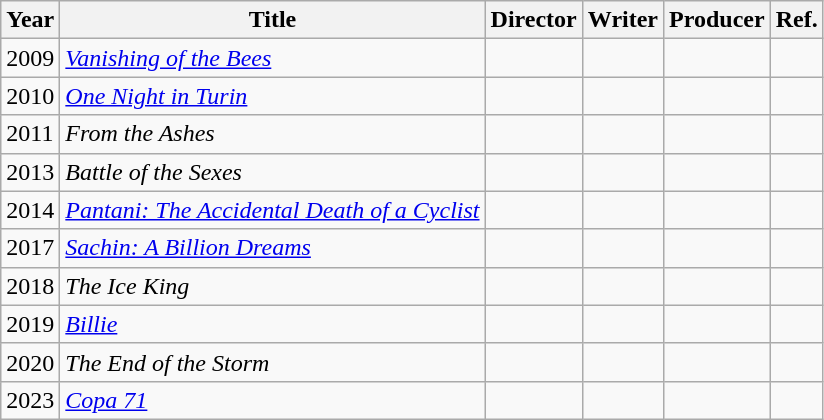<table class="wikitable">
<tr>
<th>Year</th>
<th>Title</th>
<th>Director</th>
<th>Writer</th>
<th>Producer</th>
<th>Ref.</th>
</tr>
<tr>
<td>2009</td>
<td><em><a href='#'>Vanishing of the Bees</a></em></td>
<td></td>
<td></td>
<td></td>
<td></td>
</tr>
<tr>
<td>2010</td>
<td><em><a href='#'>One Night in Turin</a></em></td>
<td></td>
<td></td>
<td></td>
<td></td>
</tr>
<tr>
<td>2011</td>
<td><em>From the Ashes</em></td>
<td></td>
<td></td>
<td></td>
<td></td>
</tr>
<tr>
<td>2013</td>
<td><em>Battle of the Sexes</em></td>
<td></td>
<td></td>
<td></td>
<td></td>
</tr>
<tr>
<td>2014</td>
<td><em><a href='#'>Pantani: The Accidental Death of a Cyclist</a></em></td>
<td></td>
<td></td>
<td></td>
<td></td>
</tr>
<tr>
<td>2017</td>
<td><em><a href='#'>Sachin: A Billion Dreams</a></em></td>
<td></td>
<td></td>
<td></td>
<td></td>
</tr>
<tr>
<td>2018</td>
<td><em>The Ice King</em></td>
<td></td>
<td></td>
<td></td>
<td></td>
</tr>
<tr>
<td>2019</td>
<td><em><a href='#'>Billie</a></em></td>
<td></td>
<td></td>
<td></td>
<td></td>
</tr>
<tr>
<td>2020</td>
<td><em>The End of the Storm</em></td>
<td></td>
<td></td>
<td></td>
<td></td>
</tr>
<tr>
<td>2023</td>
<td><em><a href='#'>Copa 71</a></em></td>
<td></td>
<td></td>
<td></td>
<td></td>
</tr>
</table>
